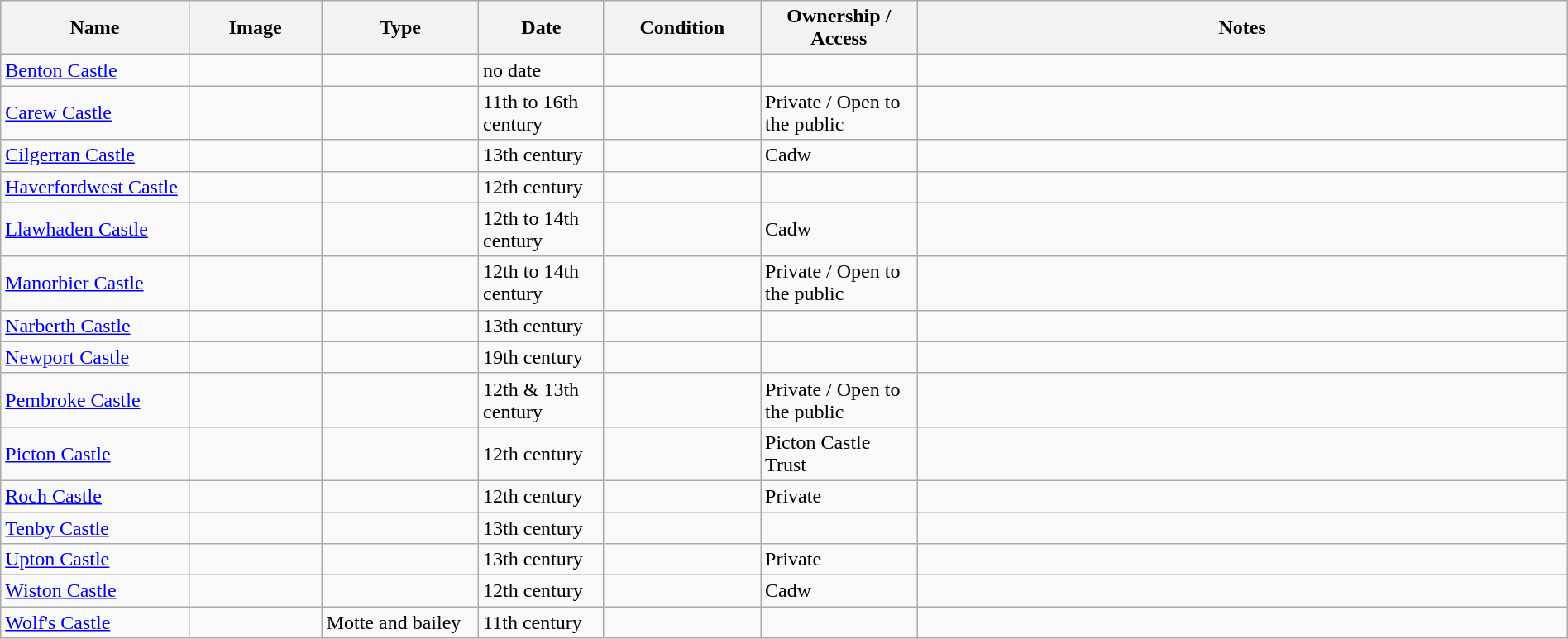<table class="wikitable sortable" width="100%">
<tr>
<th width="12%">Name</th>
<th class="unsortable" width="100">Image</th>
<th width="10%">Type</th>
<th width="8%">Date</th>
<th width="10%">Condition</th>
<th width="10%">Ownership / Access</th>
<th class="unsortable">Notes</th>
</tr>
<tr>
<td><a href='#'>Benton Castle</a></td>
<td></td>
<td></td>
<td>no date</td>
<td></td>
<td></td>
<td></td>
</tr>
<tr>
<td><a href='#'>Carew Castle</a></td>
<td></td>
<td></td>
<td>11th to 16th century</td>
<td></td>
<td>Private / Open to the public</td>
<td></td>
</tr>
<tr>
<td><a href='#'>Cilgerran Castle</a></td>
<td></td>
<td></td>
<td>13th century</td>
<td></td>
<td>Cadw</td>
<td></td>
</tr>
<tr>
<td><a href='#'>Haverfordwest Castle</a></td>
<td></td>
<td></td>
<td>12th century</td>
<td></td>
<td></td>
<td></td>
</tr>
<tr>
<td><a href='#'>Llawhaden Castle</a></td>
<td></td>
<td></td>
<td>12th to 14th century</td>
<td></td>
<td>Cadw</td>
<td></td>
</tr>
<tr>
<td><a href='#'>Manorbier Castle</a></td>
<td></td>
<td></td>
<td>12th to 14th century</td>
<td></td>
<td>Private / Open to the public</td>
<td></td>
</tr>
<tr>
<td><a href='#'>Narberth Castle</a></td>
<td></td>
<td></td>
<td>13th century</td>
<td></td>
<td></td>
<td></td>
</tr>
<tr>
<td><a href='#'>Newport Castle</a></td>
<td></td>
<td></td>
<td>19th century</td>
<td></td>
<td></td>
<td></td>
</tr>
<tr>
<td><a href='#'>Pembroke Castle</a></td>
<td></td>
<td></td>
<td>12th & 13th century</td>
<td></td>
<td>Private / Open to the public</td>
<td></td>
</tr>
<tr>
<td><a href='#'>Picton Castle</a></td>
<td></td>
<td></td>
<td>12th century</td>
<td></td>
<td>Picton Castle Trust</td>
<td></td>
</tr>
<tr>
<td><a href='#'>Roch Castle</a></td>
<td></td>
<td></td>
<td>12th century</td>
<td></td>
<td>Private</td>
<td></td>
</tr>
<tr>
<td><a href='#'>Tenby Castle</a></td>
<td></td>
<td></td>
<td>13th century</td>
<td></td>
<td></td>
<td></td>
</tr>
<tr>
<td><a href='#'>Upton Castle</a></td>
<td></td>
<td></td>
<td>13th century</td>
<td></td>
<td>Private</td>
<td></td>
</tr>
<tr>
<td><a href='#'>Wiston Castle</a></td>
<td></td>
<td></td>
<td>12th century</td>
<td></td>
<td>Cadw</td>
<td></td>
</tr>
<tr>
<td><a href='#'>Wolf's Castle</a></td>
<td></td>
<td>Motte and bailey</td>
<td>11th century</td>
<td></td>
<td></td>
<td></td>
</tr>
</table>
